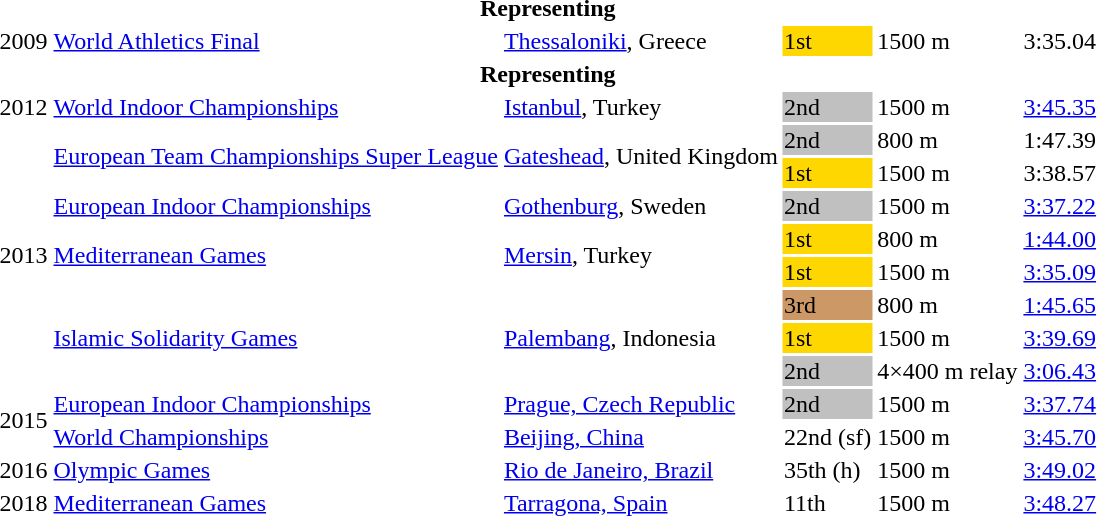<table>
<tr>
<th colspan=6>Representing </th>
</tr>
<tr>
<td>2009</td>
<td><a href='#'>World Athletics Final</a></td>
<td><a href='#'>Thessaloniki</a>, Greece</td>
<td bgcolor=gold>1st</td>
<td>1500 m</td>
<td>3:35.04</td>
</tr>
<tr>
<th colspan=6>Representing </th>
</tr>
<tr>
<td>2012</td>
<td><a href='#'>World Indoor Championships</a></td>
<td><a href='#'>Istanbul</a>, Turkey</td>
<td bgcolor=silver>2nd</td>
<td>1500 m</td>
<td><a href='#'>3:45.35</a></td>
</tr>
<tr>
<td rowspan=8>2013</td>
<td rowspan=2><a href='#'>European Team Championships Super League</a></td>
<td rowspan=2><a href='#'>Gateshead</a>, United Kingdom</td>
<td bgcolor=silver>2nd</td>
<td>800 m</td>
<td>1:47.39</td>
</tr>
<tr>
<td bgcolor=gold>1st</td>
<td>1500 m</td>
<td>3:38.57</td>
</tr>
<tr>
<td><a href='#'>European Indoor Championships</a></td>
<td><a href='#'>Gothenburg</a>, Sweden</td>
<td bgcolor=silver>2nd</td>
<td>1500 m</td>
<td><a href='#'>3:37.22</a></td>
</tr>
<tr>
<td rowspan=2><a href='#'>Mediterranean Games</a></td>
<td rowspan=2><a href='#'>Mersin</a>, Turkey</td>
<td bgcolor=gold>1st</td>
<td>800 m</td>
<td><a href='#'>1:44.00</a> </td>
</tr>
<tr>
<td bgcolor=gold>1st</td>
<td>1500 m</td>
<td><a href='#'>3:35.09</a></td>
</tr>
<tr>
<td rowspan=3><a href='#'>Islamic Solidarity Games</a></td>
<td rowspan=3><a href='#'>Palembang</a>, Indonesia</td>
<td bgcolor=cc9966>3rd</td>
<td>800 m</td>
<td><a href='#'>1:45.65</a></td>
</tr>
<tr>
<td bgcolor=gold>1st</td>
<td>1500 m</td>
<td><a href='#'>3:39.69</a></td>
</tr>
<tr>
<td bgcolor=silver>2nd</td>
<td>4×400 m relay</td>
<td><a href='#'>3:06.43</a></td>
</tr>
<tr>
<td rowspan=2>2015</td>
<td><a href='#'>European Indoor Championships</a></td>
<td><a href='#'>Prague, Czech Republic</a></td>
<td bgcolor=silver>2nd</td>
<td>1500 m</td>
<td><a href='#'>3:37.74</a></td>
</tr>
<tr>
<td><a href='#'>World Championships</a></td>
<td><a href='#'>Beijing, China</a></td>
<td>22nd (sf)</td>
<td>1500 m</td>
<td><a href='#'>3:45.70</a></td>
</tr>
<tr>
<td>2016</td>
<td><a href='#'>Olympic Games</a></td>
<td><a href='#'>Rio de Janeiro, Brazil</a></td>
<td>35th (h)</td>
<td>1500 m</td>
<td><a href='#'>3:49.02</a></td>
</tr>
<tr>
<td>2018</td>
<td><a href='#'>Mediterranean Games</a></td>
<td><a href='#'>Tarragona, Spain</a></td>
<td>11th</td>
<td>1500 m</td>
<td><a href='#'>3:48.27</a></td>
</tr>
</table>
